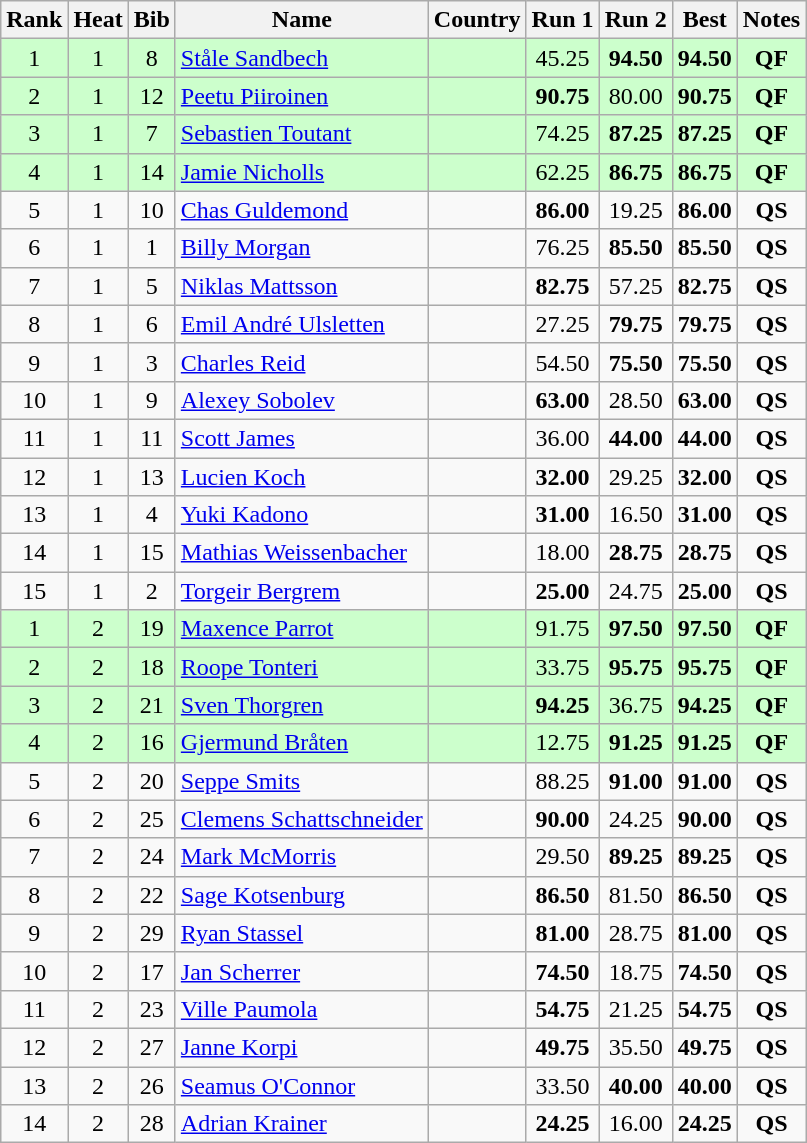<table class="wikitable sortable" style="text-align:center">
<tr>
<th>Rank</th>
<th>Heat</th>
<th>Bib</th>
<th>Name</th>
<th>Country</th>
<th>Run 1</th>
<th>Run 2</th>
<th>Best</th>
<th>Notes</th>
</tr>
<tr bgcolor="#ccffcc">
<td>1</td>
<td>1</td>
<td>8</td>
<td align=left><a href='#'>Ståle Sandbech</a></td>
<td align=left></td>
<td>45.25</td>
<td><strong>94.50</strong></td>
<td><strong>94.50</strong></td>
<td><strong>QF</strong></td>
</tr>
<tr bgcolor="#ccffcc">
<td>2</td>
<td>1</td>
<td>12</td>
<td align=left><a href='#'>Peetu Piiroinen</a></td>
<td align=left></td>
<td><strong>90.75</strong></td>
<td>80.00</td>
<td><strong>90.75</strong></td>
<td><strong>QF</strong></td>
</tr>
<tr bgcolor="#ccffcc">
<td>3</td>
<td>1</td>
<td>7</td>
<td align=left><a href='#'>Sebastien Toutant</a></td>
<td align=left></td>
<td>74.25</td>
<td><strong>87.25</strong></td>
<td><strong>87.25</strong></td>
<td><strong>QF</strong></td>
</tr>
<tr bgcolor="#ccffcc">
<td>4</td>
<td>1</td>
<td>14</td>
<td align=left><a href='#'>Jamie Nicholls</a></td>
<td align=left></td>
<td>62.25</td>
<td><strong>86.75</strong></td>
<td><strong>86.75</strong></td>
<td><strong>QF</strong></td>
</tr>
<tr>
<td>5</td>
<td>1</td>
<td>10</td>
<td align=left><a href='#'>Chas Guldemond</a></td>
<td align=left></td>
<td><strong>86.00</strong></td>
<td>19.25</td>
<td><strong>86.00</strong></td>
<td><strong>QS</strong></td>
</tr>
<tr>
<td>6</td>
<td>1</td>
<td>1</td>
<td align=left><a href='#'>Billy Morgan</a></td>
<td align=left></td>
<td>76.25</td>
<td><strong>85.50</strong></td>
<td><strong>85.50</strong></td>
<td><strong>QS</strong></td>
</tr>
<tr>
<td>7</td>
<td>1</td>
<td>5</td>
<td align=left><a href='#'>Niklas Mattsson</a></td>
<td align=left></td>
<td><strong>82.75</strong></td>
<td>57.25</td>
<td><strong>82.75</strong></td>
<td><strong>QS</strong></td>
</tr>
<tr>
<td>8</td>
<td>1</td>
<td>6</td>
<td align=left><a href='#'>Emil André Ulsletten</a></td>
<td align=left></td>
<td>27.25</td>
<td><strong>79.75</strong></td>
<td><strong>79.75</strong></td>
<td><strong>QS</strong></td>
</tr>
<tr>
<td>9</td>
<td>1</td>
<td>3</td>
<td align=left><a href='#'>Charles Reid</a></td>
<td align=left></td>
<td>54.50</td>
<td><strong>75.50</strong></td>
<td><strong>75.50</strong></td>
<td><strong>QS</strong></td>
</tr>
<tr>
<td>10</td>
<td>1</td>
<td>9</td>
<td align=left><a href='#'>Alexey Sobolev</a></td>
<td align=left></td>
<td><strong>63.00</strong></td>
<td>28.50</td>
<td><strong>63.00</strong></td>
<td><strong>QS</strong></td>
</tr>
<tr>
<td>11</td>
<td>1</td>
<td>11</td>
<td align=left><a href='#'>Scott James</a></td>
<td align=left></td>
<td>36.00</td>
<td><strong>44.00</strong></td>
<td><strong>44.00</strong></td>
<td><strong>QS</strong></td>
</tr>
<tr>
<td>12</td>
<td>1</td>
<td>13</td>
<td align=left><a href='#'>Lucien Koch</a></td>
<td align=left></td>
<td><strong>32.00</strong></td>
<td>29.25</td>
<td><strong>32.00</strong></td>
<td><strong>QS</strong></td>
</tr>
<tr>
<td>13</td>
<td>1</td>
<td>4</td>
<td align=left><a href='#'>Yuki Kadono</a></td>
<td align=left></td>
<td><strong>31.00</strong></td>
<td>16.50</td>
<td><strong>31.00</strong></td>
<td><strong>QS</strong></td>
</tr>
<tr>
<td>14</td>
<td>1</td>
<td>15</td>
<td align=left><a href='#'>Mathias Weissenbacher</a></td>
<td align=left></td>
<td>18.00</td>
<td><strong>28.75</strong></td>
<td><strong>28.75</strong></td>
<td><strong>QS</strong></td>
</tr>
<tr>
<td>15</td>
<td>1</td>
<td>2</td>
<td align=left><a href='#'>Torgeir Bergrem</a></td>
<td align=left></td>
<td><strong>25.00</strong></td>
<td>24.75</td>
<td><strong>25.00</strong></td>
<td><strong>QS</strong></td>
</tr>
<tr bgcolor="#ccffcc">
<td>1</td>
<td>2</td>
<td>19</td>
<td align=left><a href='#'>Maxence Parrot</a></td>
<td align=left></td>
<td>91.75</td>
<td><strong>97.50</strong></td>
<td><strong>97.50</strong></td>
<td><strong>QF</strong></td>
</tr>
<tr bgcolor="#ccffcc">
<td>2</td>
<td>2</td>
<td>18</td>
<td align=left><a href='#'>Roope Tonteri</a></td>
<td align=left></td>
<td>33.75</td>
<td><strong>95.75</strong></td>
<td><strong>95.75</strong></td>
<td><strong>QF</strong></td>
</tr>
<tr bgcolor="#ccffcc">
<td>3</td>
<td>2</td>
<td>21</td>
<td align=left><a href='#'>Sven Thorgren</a></td>
<td align=left></td>
<td><strong>94.25</strong></td>
<td>36.75</td>
<td><strong>94.25</strong></td>
<td><strong>QF</strong></td>
</tr>
<tr bgcolor="#ccffcc">
<td>4</td>
<td>2</td>
<td>16</td>
<td align=left><a href='#'>Gjermund Bråten</a></td>
<td align=left></td>
<td>12.75</td>
<td><strong>91.25</strong></td>
<td><strong>91.25</strong></td>
<td><strong>QF</strong></td>
</tr>
<tr>
<td>5</td>
<td>2</td>
<td>20</td>
<td align=left><a href='#'>Seppe Smits</a></td>
<td align=left></td>
<td>88.25</td>
<td><strong>91.00</strong></td>
<td><strong>91.00</strong></td>
<td><strong>QS</strong></td>
</tr>
<tr>
<td>6</td>
<td>2</td>
<td>25</td>
<td align=left><a href='#'>Clemens Schattschneider</a></td>
<td align=left></td>
<td><strong>90.00</strong></td>
<td>24.25</td>
<td><strong>90.00</strong></td>
<td><strong>QS</strong></td>
</tr>
<tr>
<td>7</td>
<td>2</td>
<td>24</td>
<td align=left><a href='#'>Mark McMorris</a></td>
<td align=left></td>
<td>29.50</td>
<td><strong>89.25</strong></td>
<td><strong>89.25</strong></td>
<td><strong>QS</strong></td>
</tr>
<tr>
<td>8</td>
<td>2</td>
<td>22</td>
<td align=left><a href='#'>Sage Kotsenburg</a></td>
<td align=left></td>
<td><strong>86.50</strong></td>
<td>81.50</td>
<td><strong>86.50</strong></td>
<td><strong>QS</strong></td>
</tr>
<tr>
<td>9</td>
<td>2</td>
<td>29</td>
<td align=left><a href='#'>Ryan Stassel</a></td>
<td align=left></td>
<td><strong>81.00</strong></td>
<td>28.75</td>
<td><strong>81.00</strong></td>
<td><strong>QS</strong></td>
</tr>
<tr>
<td>10</td>
<td>2</td>
<td>17</td>
<td align=left><a href='#'>Jan Scherrer</a></td>
<td align=left></td>
<td><strong>74.50</strong></td>
<td>18.75</td>
<td><strong>74.50</strong></td>
<td><strong>QS</strong></td>
</tr>
<tr>
<td>11</td>
<td>2</td>
<td>23</td>
<td align=left><a href='#'>Ville Paumola</a></td>
<td align=left></td>
<td><strong>54.75</strong></td>
<td>21.25</td>
<td><strong>54.75</strong></td>
<td><strong>QS</strong></td>
</tr>
<tr>
<td>12</td>
<td>2</td>
<td>27</td>
<td align=left><a href='#'>Janne Korpi</a></td>
<td align=left></td>
<td><strong>49.75</strong></td>
<td>35.50</td>
<td><strong>49.75</strong></td>
<td><strong>QS</strong></td>
</tr>
<tr>
<td>13</td>
<td>2</td>
<td>26</td>
<td align=left><a href='#'>Seamus O'Connor</a></td>
<td align=left></td>
<td>33.50</td>
<td><strong>40.00</strong></td>
<td><strong>40.00</strong></td>
<td><strong>QS</strong></td>
</tr>
<tr>
<td>14</td>
<td>2</td>
<td>28</td>
<td align=left><a href='#'>Adrian Krainer</a></td>
<td align=left></td>
<td><strong>24.25</strong></td>
<td>16.00</td>
<td><strong>24.25</strong></td>
<td><strong>QS</strong></td>
</tr>
</table>
